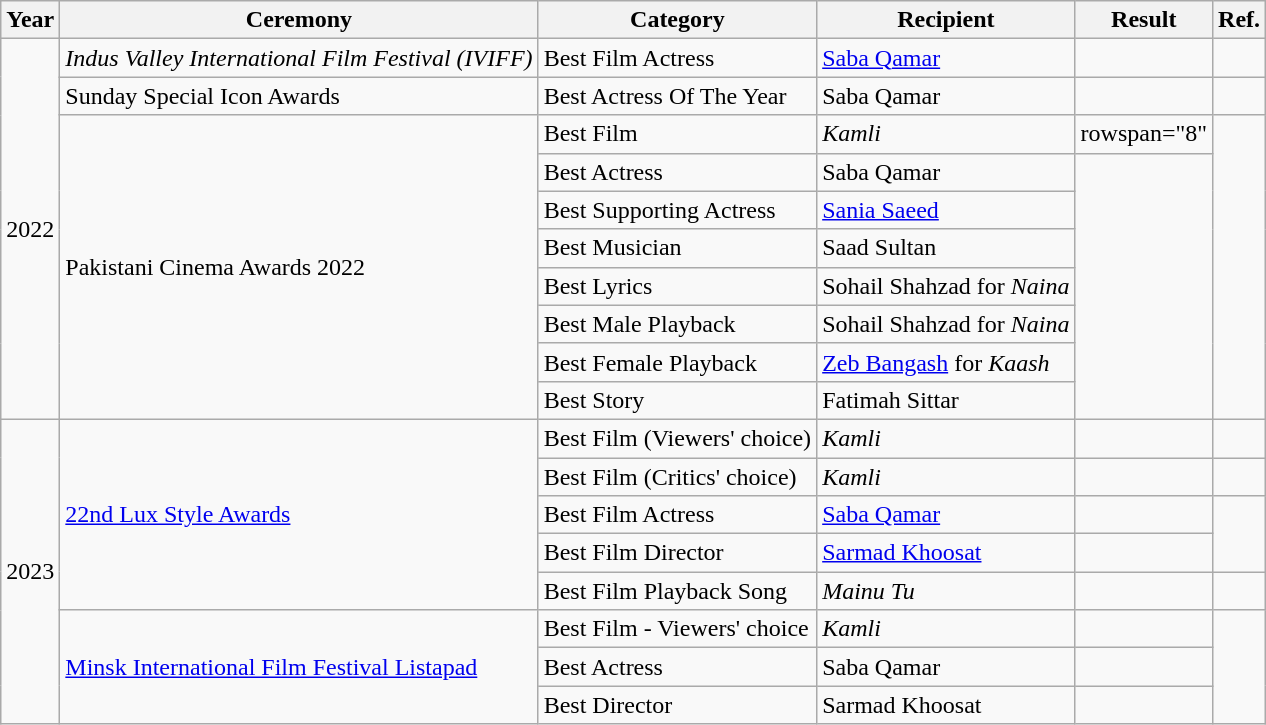<table class="wikitable style">
<tr>
<th>Year</th>
<th>Ceremony</th>
<th>Category</th>
<th>Recipient</th>
<th>Result</th>
<th>Ref.</th>
</tr>
<tr>
<td rowspan="10">2022</td>
<td><em>Indus Valley International Film Festival (IVIFF)</em></td>
<td>Best Film Actress</td>
<td><a href='#'>Saba Qamar</a></td>
<td></td>
<td></td>
</tr>
<tr>
<td>Sunday Special Icon Awards</td>
<td>Best Actress Of The Year</td>
<td>Saba Qamar</td>
<td></td>
<td></td>
</tr>
<tr>
<td rowspan="8">Pakistani Cinema Awards 2022</td>
<td>Best Film</td>
<td><em>Kamli</em></td>
<td>rowspan="8" </td>
<td rowspan="8"></td>
</tr>
<tr>
<td>Best Actress</td>
<td>Saba Qamar</td>
</tr>
<tr>
<td>Best Supporting Actress</td>
<td><a href='#'>Sania Saeed</a></td>
</tr>
<tr>
<td>Best Musician</td>
<td>Saad Sultan</td>
</tr>
<tr>
<td>Best Lyrics</td>
<td>Sohail Shahzad for <em>Naina</em></td>
</tr>
<tr>
<td>Best Male Playback</td>
<td>Sohail Shahzad for <em>Naina</em></td>
</tr>
<tr>
<td>Best Female Playback</td>
<td><a href='#'>Zeb Bangash</a> for <em>Kaash</em></td>
</tr>
<tr>
<td>Best Story</td>
<td>Fatimah Sittar</td>
</tr>
<tr>
<td rowspan="9">2023</td>
<td rowspan="5"><a href='#'>22nd Lux Style Awards</a></td>
<td>Best Film (Viewers' choice)</td>
<td><em>Kamli</em></td>
<td></td>
<td></td>
</tr>
<tr>
<td>Best Film (Critics' choice)</td>
<td><em>Kamli</em></td>
<td></td>
<td></td>
</tr>
<tr>
<td>Best Film Actress</td>
<td><a href='#'>Saba Qamar</a></td>
<td></td>
<td rowspan="2"></td>
</tr>
<tr>
<td>Best Film Director</td>
<td><a href='#'>Sarmad Khoosat</a></td>
<td></td>
</tr>
<tr>
<td>Best Film Playback Song</td>
<td><em>Mainu Tu</em></td>
<td></td>
<td></td>
</tr>
<tr>
<td rowspan="3"><a href='#'>Minsk International Film Festival Listapad</a></td>
<td>Best Film - Viewers' choice</td>
<td><em>Kamli</em></td>
<td></td>
<td rowspan="3"></td>
</tr>
<tr>
<td>Best Actress</td>
<td>Saba Qamar</td>
<td></td>
</tr>
<tr>
<td>Best Director</td>
<td>Sarmad Khoosat</td>
<td></td>
</tr>
</table>
